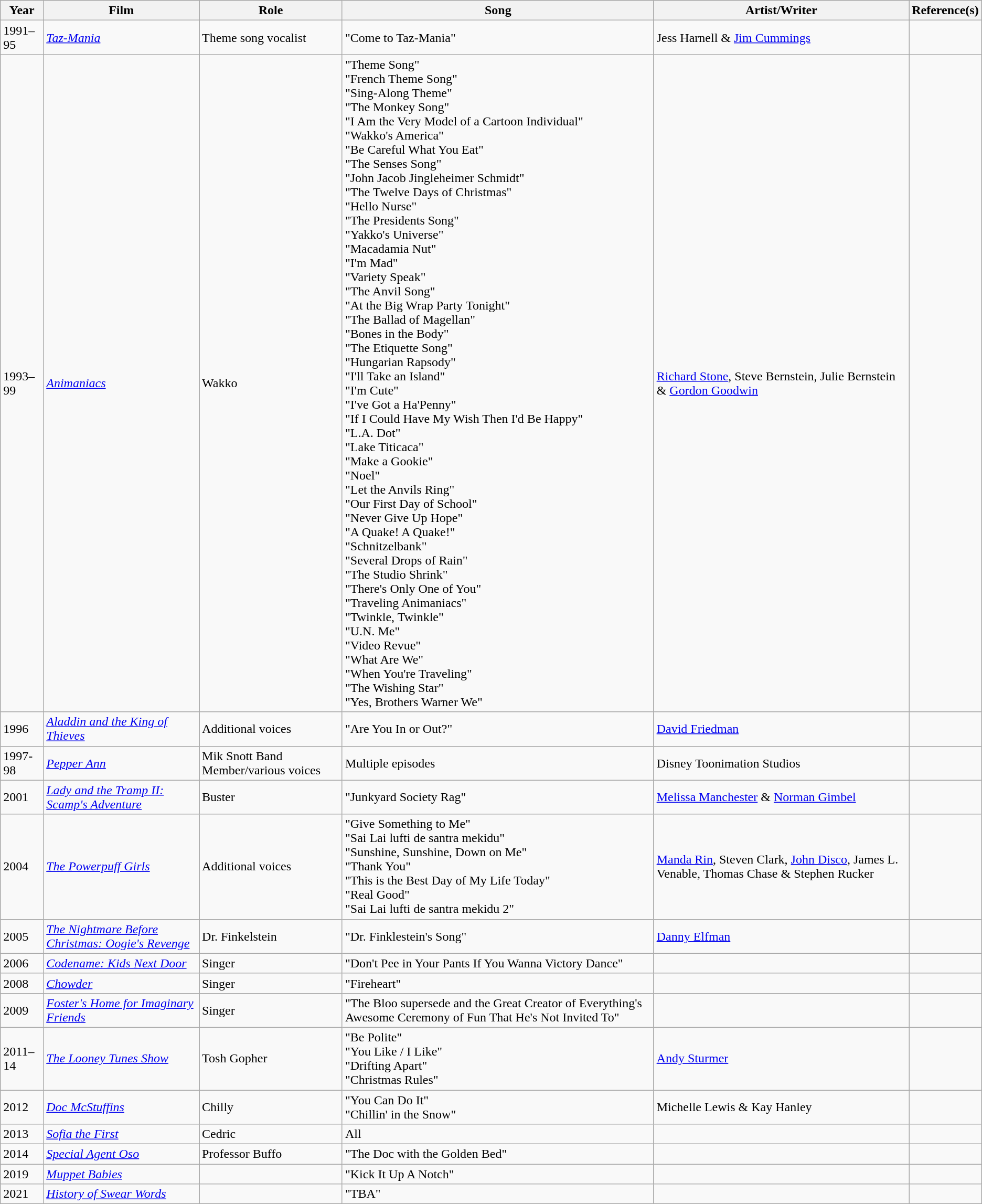<table class="wikitable">
<tr>
<th>Year</th>
<th>Film</th>
<th>Role</th>
<th>Song</th>
<th>Artist/Writer</th>
<th>Reference(s)</th>
</tr>
<tr>
<td>1991–95</td>
<td><em><a href='#'>Taz-Mania</a></em></td>
<td>Theme song vocalist</td>
<td>"Come to Taz-Mania"</td>
<td>Jess Harnell & <a href='#'>Jim Cummings</a></td>
<td></td>
</tr>
<tr>
<td>1993–99</td>
<td><em><a href='#'>Animaniacs</a></em></td>
<td>Wakko</td>
<td>"Theme Song"<br>"French Theme Song"<br>"Sing-Along Theme"<br>"The Monkey Song"<br>"I Am the Very Model of a Cartoon Individual"<br>"Wakko's America"<br>"Be Careful What You Eat"<br>"The Senses Song"<br>"John Jacob Jingleheimer Schmidt"<br>"The Twelve Days of Christmas"<br>"Hello Nurse"<br>"The Presidents Song"<br>"Yakko's Universe"<br>"Macadamia Nut"<br>"I'm Mad"<br>"Variety Speak"<br>"The Anvil Song"<br>"At the Big Wrap Party Tonight"<br>"The Ballad of Magellan"<br>"Bones in the Body"<br>"The Etiquette Song"<br>"Hungarian Rapsody"<br>"I'll Take an Island"<br>"I'm Cute"<br>"I've Got a Ha'Penny"<br>"If I Could Have My Wish Then I'd Be Happy"<br>"L.A. Dot"<br>"Lake Titicaca"<br>"Make a Gookie"<br>"Noel"<br>"Let the Anvils Ring"<br>"Our First Day of School"<br>"Never Give Up Hope"<br>"A Quake! A Quake!"<br>"Schnitzelbank"<br>"Several Drops of Rain"<br>"The Studio Shrink"<br>"There's Only One of You"<br>"Traveling Animaniacs"<br>"Twinkle, Twinkle"<br>"U.N. Me"<br>"Video Revue"<br>"What Are We"<br>"When You're Traveling"<br>"The Wishing Star"<br>"Yes, Brothers Warner We"</td>
<td><a href='#'>Richard Stone</a>, Steve Bernstein, Julie Bernstein & <a href='#'>Gordon Goodwin</a></td>
<td></td>
</tr>
<tr>
<td>1996</td>
<td><em><a href='#'>Aladdin and the King of Thieves</a></em></td>
<td>Additional voices</td>
<td>"Are You In or Out?"</td>
<td><a href='#'>David Friedman</a></td>
<td></td>
</tr>
<tr>
<td>1997-98</td>
<td><em><a href='#'>Pepper Ann</a></em></td>
<td>Mik Snott Band Member/various voices</td>
<td>Multiple episodes</td>
<td>Disney Toonimation Studios</td>
<td></td>
</tr>
<tr>
<td>2001</td>
<td><em><a href='#'>Lady and the Tramp II: Scamp's Adventure</a></em></td>
<td>Buster</td>
<td>"Junkyard Society Rag"</td>
<td><a href='#'>Melissa Manchester</a> & <a href='#'>Norman Gimbel</a></td>
<td></td>
</tr>
<tr>
<td>2004</td>
<td><em><a href='#'>The Powerpuff Girls</a></em></td>
<td>Additional voices</td>
<td>"Give Something to Me"<br>"Sai Lai lufti de santra mekidu"<br>"Sunshine, Sunshine, Down on Me"<br>"Thank You"<br>"This is the Best Day of My Life Today"<br>"Real Good"<br>"Sai Lai lufti de santra mekidu 2"</td>
<td><a href='#'>Manda Rin</a>, Steven Clark, <a href='#'>John Disco</a>, James L. Venable, Thomas Chase & Stephen Rucker</td>
<td></td>
</tr>
<tr>
<td>2005</td>
<td><em><a href='#'>The Nightmare Before Christmas: Oogie's Revenge</a></em></td>
<td>Dr. Finkelstein</td>
<td>"Dr. Finklestein's Song"</td>
<td><a href='#'>Danny Elfman</a></td>
<td></td>
</tr>
<tr>
<td>2006</td>
<td><em><a href='#'>Codename: Kids Next Door</a></em></td>
<td>Singer</td>
<td>"Don't Pee in Your Pants If You Wanna Victory Dance"</td>
<td></td>
<td></td>
</tr>
<tr>
<td>2008</td>
<td><em><a href='#'>Chowder</a></em></td>
<td>Singer</td>
<td>"Fireheart"</td>
<td></td>
<td></td>
</tr>
<tr>
<td>2009</td>
<td><em><a href='#'>Foster's Home for Imaginary Friends</a></em></td>
<td>Singer</td>
<td>"The Bloo supersede and the Great Creator of Everything's Awesome Ceremony of Fun That He's Not Invited To"</td>
<td></td>
<td></td>
</tr>
<tr>
<td>2011–14</td>
<td><em><a href='#'>The Looney Tunes Show</a></em></td>
<td>Tosh Gopher</td>
<td>"Be Polite"<br>"You Like / I Like"<br>"Drifting Apart"<br>"Christmas Rules"</td>
<td><a href='#'>Andy Sturmer</a></td>
<td></td>
</tr>
<tr>
<td>2012</td>
<td><em><a href='#'>Doc McStuffins</a></em></td>
<td>Chilly</td>
<td>"You Can Do It"<br>"Chillin' in the Snow"</td>
<td>Michelle Lewis & Kay Hanley</td>
<td></td>
</tr>
<tr>
<td>2013</td>
<td><em><a href='#'>Sofia the First</a></em></td>
<td>Cedric</td>
<td>All</td>
<td></td>
<td></td>
</tr>
<tr>
<td>2014</td>
<td><em><a href='#'>Special Agent Oso</a></em></td>
<td>Professor Buffo</td>
<td>"The Doc with the Golden Bed"</td>
<td></td>
<td></td>
</tr>
<tr>
<td>2019</td>
<td><em><a href='#'>Muppet Babies</a></em></td>
<td></td>
<td>"Kick It Up A Notch"</td>
<td></td>
<td></td>
</tr>
<tr>
<td>2021</td>
<td><em><a href='#'>History of Swear Words</a></em></td>
<td></td>
<td>"TBA"</td>
<td></td>
<td></td>
</tr>
</table>
